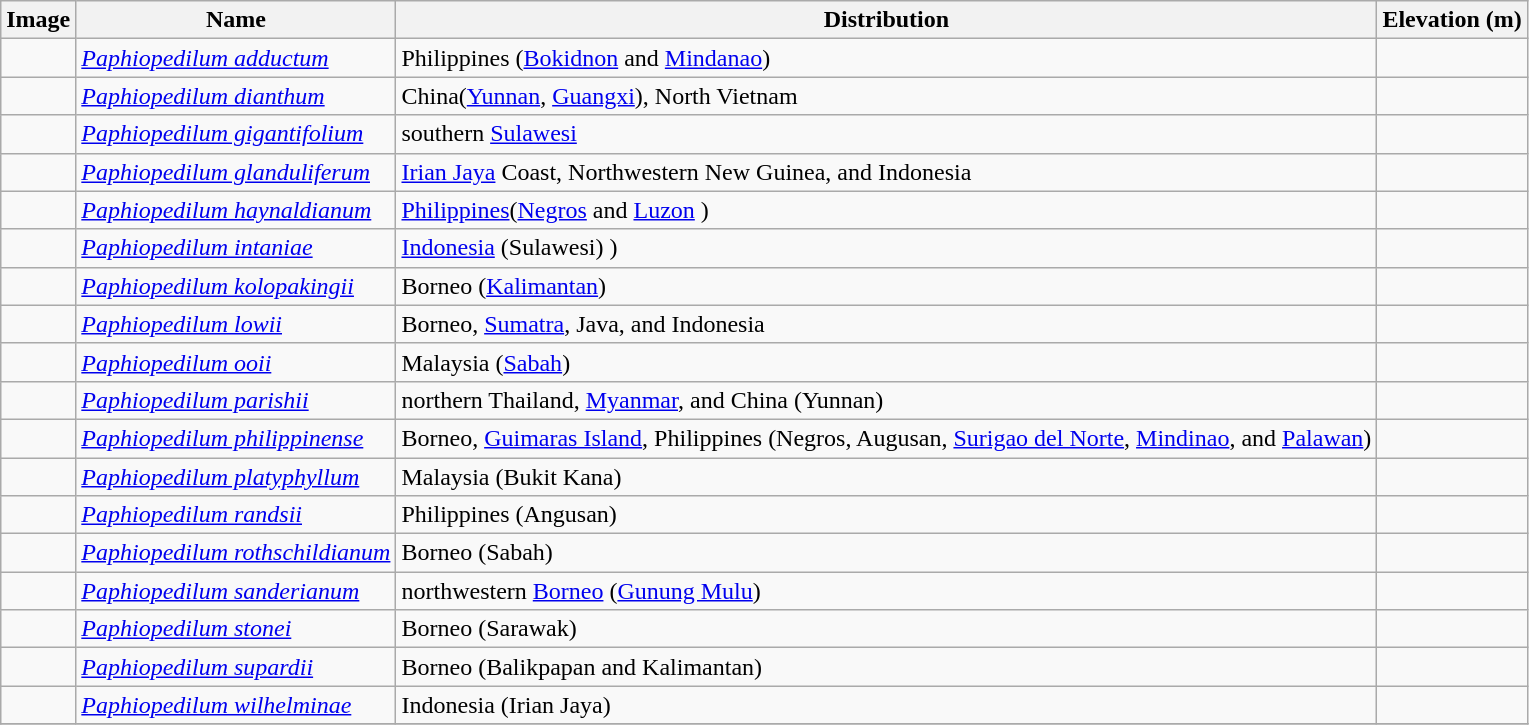<table class="wikitable collapsible">
<tr>
<th>Image</th>
<th>Name</th>
<th>Distribution</th>
<th>Elevation (m)</th>
</tr>
<tr>
<td></td>
<td><em><a href='#'>Paphiopedilum adductum</a></em> </td>
<td>Philippines (<a href='#'>Bokidnon</a> and <a href='#'>Mindanao</a>)</td>
<td></td>
</tr>
<tr>
<td></td>
<td><em><a href='#'>Paphiopedilum dianthum</a></em> </td>
<td>China(<a href='#'>Yunnan</a>, <a href='#'>Guangxi</a>), North Vietnam</td>
<td></td>
</tr>
<tr>
<td></td>
<td><em><a href='#'>Paphiopedilum gigantifolium</a></em> </td>
<td>southern <a href='#'>Sulawesi</a></td>
<td></td>
</tr>
<tr>
<td></td>
<td><em><a href='#'>Paphiopedilum glanduliferum</a></em> </td>
<td><a href='#'>Irian Jaya</a> Coast, Northwestern New Guinea, and Indonesia</td>
<td></td>
</tr>
<tr>
<td></td>
<td><em><a href='#'>Paphiopedilum haynaldianum</a></em> </td>
<td><a href='#'>Philippines</a>(<a href='#'>Negros</a> and <a href='#'>Luzon</a> )</td>
<td></td>
</tr>
<tr>
<td></td>
<td><em><a href='#'>Paphiopedilum intaniae</a></em> </td>
<td><a href='#'>Indonesia</a> (Sulawesi) )</td>
<td></td>
</tr>
<tr>
<td></td>
<td><em><a href='#'>Paphiopedilum kolopakingii</a></em> </td>
<td>Borneo (<a href='#'>Kalimantan</a>)</td>
<td></td>
</tr>
<tr>
<td></td>
<td><em><a href='#'>Paphiopedilum lowii</a></em> </td>
<td>Borneo, <a href='#'>Sumatra</a>, Java, and Indonesia</td>
<td></td>
</tr>
<tr>
<td></td>
<td><em><a href='#'>Paphiopedilum ooii</a></em> </td>
<td>Malaysia (<a href='#'>Sabah</a>)</td>
<td></td>
</tr>
<tr>
<td></td>
<td><em><a href='#'>Paphiopedilum parishii</a></em> </td>
<td>northern Thailand, <a href='#'>Myanmar</a>, and China (Yunnan)</td>
<td></td>
</tr>
<tr>
<td></td>
<td><em><a href='#'>Paphiopedilum philippinense</a></em> </td>
<td>Borneo, <a href='#'>Guimaras Island</a>, Philippines (Negros, Augusan, <a href='#'>Surigao del Norte</a>, <a href='#'>Mindinao</a>, and <a href='#'>Palawan</a>)</td>
<td></td>
</tr>
<tr>
<td></td>
<td><em><a href='#'>Paphiopedilum platyphyllum</a></em> </td>
<td>Malaysia (Bukit Kana)</td>
<td></td>
</tr>
<tr>
<td></td>
<td><em><a href='#'>Paphiopedilum randsii</a></em> </td>
<td>Philippines (Angusan)</td>
<td></td>
</tr>
<tr>
<td></td>
<td><em><a href='#'>Paphiopedilum rothschildianum </a></em> </td>
<td>Borneo (Sabah)</td>
<td></td>
</tr>
<tr>
<td></td>
<td><em><a href='#'>Paphiopedilum sanderianum </a></em> </td>
<td>northwestern <a href='#'>Borneo</a> (<a href='#'>Gunung Mulu</a>)</td>
<td></td>
</tr>
<tr>
<td></td>
<td><em><a href='#'>Paphiopedilum  stonei</a></em> </td>
<td>Borneo (Sarawak)</td>
<td></td>
</tr>
<tr>
<td></td>
<td><em><a href='#'>Paphiopedilum supardii</a></em> </td>
<td>Borneo (Balikpapan and Kalimantan)</td>
<td></td>
</tr>
<tr>
<td></td>
<td><em><a href='#'>Paphiopedilum wilhelminae</a></em> </td>
<td>Indonesia (Irian Jaya)</td>
<td></td>
</tr>
<tr>
</tr>
</table>
